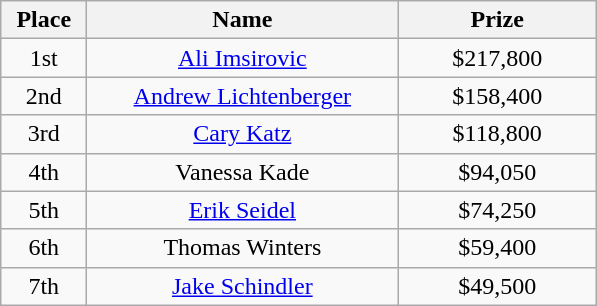<table class="wikitable">
<tr>
<th width="50">Place</th>
<th width="200">Name</th>
<th width="125">Prize</th>
</tr>
<tr>
<td align = "center">1st</td>
<td align = "center"> <a href='#'>Ali Imsirovic</a></td>
<td align = "center">$217,800</td>
</tr>
<tr>
<td align = "center">2nd</td>
<td align = "center"> <a href='#'>Andrew Lichtenberger</a></td>
<td align = "center">$158,400</td>
</tr>
<tr>
<td align = "center">3rd</td>
<td align = "center"> <a href='#'>Cary Katz</a></td>
<td align = "center">$118,800</td>
</tr>
<tr>
<td align = "center">4th</td>
<td align = "center"> Vanessa Kade</td>
<td align = "center">$94,050</td>
</tr>
<tr>
<td align = "center">5th</td>
<td align = "center"> <a href='#'>Erik Seidel</a></td>
<td align = "center">$74,250</td>
</tr>
<tr>
<td align = "center">6th</td>
<td align = "center"> Thomas Winters</td>
<td align = "center">$59,400</td>
</tr>
<tr>
<td align = "center">7th</td>
<td align = "center"> <a href='#'>Jake Schindler</a></td>
<td align = "center">$49,500</td>
</tr>
</table>
